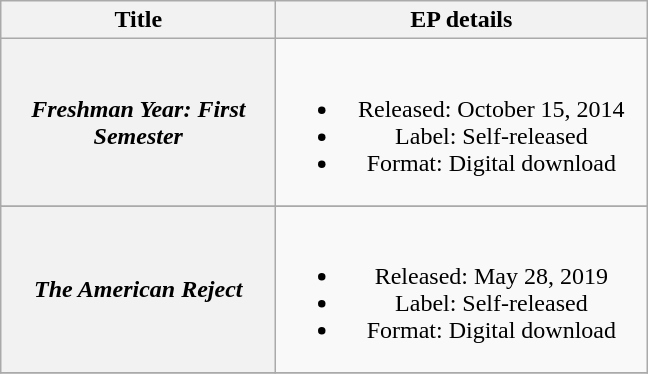<table class="wikitable plainrowheaders" style="text-align:center;">
<tr>
<th style="width:11em;" scope="col">Title</th>
<th style="width:15em;" scope="col">EP details</th>
</tr>
<tr>
<th scope="row"><em>Freshman Year: First Semester</em></th>
<td><br><ul><li>Released: October 15, 2014</li><li>Label: Self-released</li><li>Format: Digital download</li></ul></td>
</tr>
<tr>
</tr>
<tr>
<th scope="row"><em>The American Reject</em></th>
<td><br><ul><li>Released: May 28, 2019</li><li>Label: Self-released</li><li>Format: Digital download</li></ul></td>
</tr>
<tr>
</tr>
</table>
